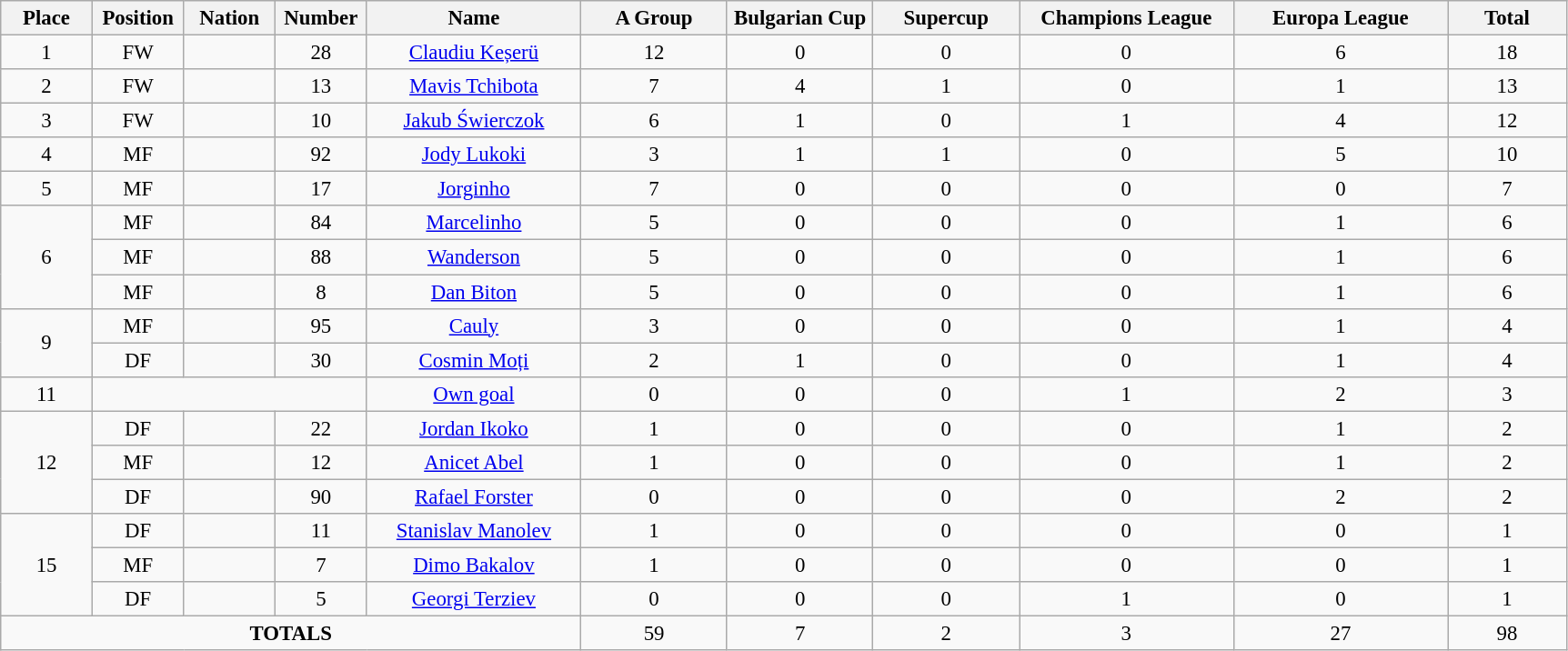<table class="wikitable" style="font-size: 95%; text-align: center;">
<tr>
<th width=60>Place</th>
<th width=60>Position</th>
<th width=60>Nation</th>
<th width=60>Number</th>
<th width=150>Name</th>
<th width=100>A Group</th>
<th width=100>Bulgarian Cup</th>
<th width=100>Supercup</th>
<th width=150>Champions League</th>
<th width=150>Europa League</th>
<th width=80>Total</th>
</tr>
<tr>
<td>1</td>
<td>FW</td>
<td></td>
<td>28</td>
<td><a href='#'>Claudiu Keșerü</a></td>
<td>12</td>
<td>0</td>
<td>0</td>
<td>0</td>
<td>6</td>
<td>18</td>
</tr>
<tr>
<td>2</td>
<td>FW</td>
<td></td>
<td>13</td>
<td><a href='#'>Mavis Tchibota</a></td>
<td>7</td>
<td>4</td>
<td>1</td>
<td>0</td>
<td>1</td>
<td>13</td>
</tr>
<tr>
<td>3</td>
<td>FW</td>
<td></td>
<td>10</td>
<td><a href='#'>Jakub Świerczok</a></td>
<td>6</td>
<td>1</td>
<td>0</td>
<td>1</td>
<td>4</td>
<td>12</td>
</tr>
<tr>
<td>4</td>
<td>MF</td>
<td></td>
<td>92</td>
<td><a href='#'>Jody Lukoki</a></td>
<td>3</td>
<td>1</td>
<td>1</td>
<td>0</td>
<td>5</td>
<td>10</td>
</tr>
<tr>
<td>5</td>
<td>MF</td>
<td></td>
<td>17</td>
<td><a href='#'>Jorginho</a></td>
<td>7</td>
<td>0</td>
<td>0</td>
<td>0</td>
<td>0</td>
<td>7</td>
</tr>
<tr>
<td rowspan="3">6</td>
<td>MF</td>
<td></td>
<td>84</td>
<td><a href='#'>Marcelinho</a></td>
<td>5</td>
<td>0</td>
<td>0</td>
<td>0</td>
<td>1</td>
<td>6</td>
</tr>
<tr>
<td>MF</td>
<td></td>
<td>88</td>
<td><a href='#'>Wanderson</a></td>
<td>5</td>
<td>0</td>
<td>0</td>
<td>0</td>
<td>1</td>
<td>6</td>
</tr>
<tr>
<td>MF</td>
<td></td>
<td>8</td>
<td><a href='#'>Dan Biton</a></td>
<td>5</td>
<td>0</td>
<td>0</td>
<td>0</td>
<td>1</td>
<td>6</td>
</tr>
<tr>
<td rowspan="2">9</td>
<td>MF</td>
<td></td>
<td>95</td>
<td><a href='#'>Cauly</a></td>
<td>3</td>
<td>0</td>
<td>0</td>
<td>0</td>
<td>1</td>
<td>4</td>
</tr>
<tr>
<td>DF</td>
<td></td>
<td>30</td>
<td><a href='#'>Cosmin Moți</a></td>
<td>2</td>
<td>1</td>
<td>0</td>
<td>0</td>
<td>1</td>
<td>4</td>
</tr>
<tr>
<td>11</td>
<td colspan="3"></td>
<td><a href='#'>Own goal</a></td>
<td>0</td>
<td>0</td>
<td>0</td>
<td>1</td>
<td>2</td>
<td>3</td>
</tr>
<tr>
<td rowspan="3">12</td>
<td>DF</td>
<td></td>
<td>22</td>
<td><a href='#'>Jordan Ikoko</a></td>
<td>1</td>
<td>0</td>
<td>0</td>
<td>0</td>
<td>1</td>
<td>2</td>
</tr>
<tr>
<td>MF</td>
<td></td>
<td>12</td>
<td><a href='#'>Anicet Abel</a></td>
<td>1</td>
<td>0</td>
<td>0</td>
<td>0</td>
<td>1</td>
<td>2</td>
</tr>
<tr>
<td>DF</td>
<td></td>
<td>90</td>
<td><a href='#'>Rafael Forster</a></td>
<td>0</td>
<td>0</td>
<td>0</td>
<td>0</td>
<td>2</td>
<td>2</td>
</tr>
<tr>
<td rowspan="3">15</td>
<td>DF</td>
<td></td>
<td>11</td>
<td><a href='#'>Stanislav Manolev</a></td>
<td>1</td>
<td>0</td>
<td>0</td>
<td>0</td>
<td>0</td>
<td>1</td>
</tr>
<tr>
<td>MF</td>
<td></td>
<td>7</td>
<td><a href='#'>Dimo Bakalov</a></td>
<td>1</td>
<td>0</td>
<td>0</td>
<td>0</td>
<td>0</td>
<td>1</td>
</tr>
<tr>
<td>DF</td>
<td></td>
<td>5</td>
<td><a href='#'>Georgi Terziev</a></td>
<td>0</td>
<td>0</td>
<td>0</td>
<td>1</td>
<td>0</td>
<td>1</td>
</tr>
<tr>
<td colspan="5"><strong>TOTALS</strong></td>
<td>59</td>
<td>7</td>
<td>2</td>
<td>3</td>
<td>27</td>
<td>98</td>
</tr>
</table>
